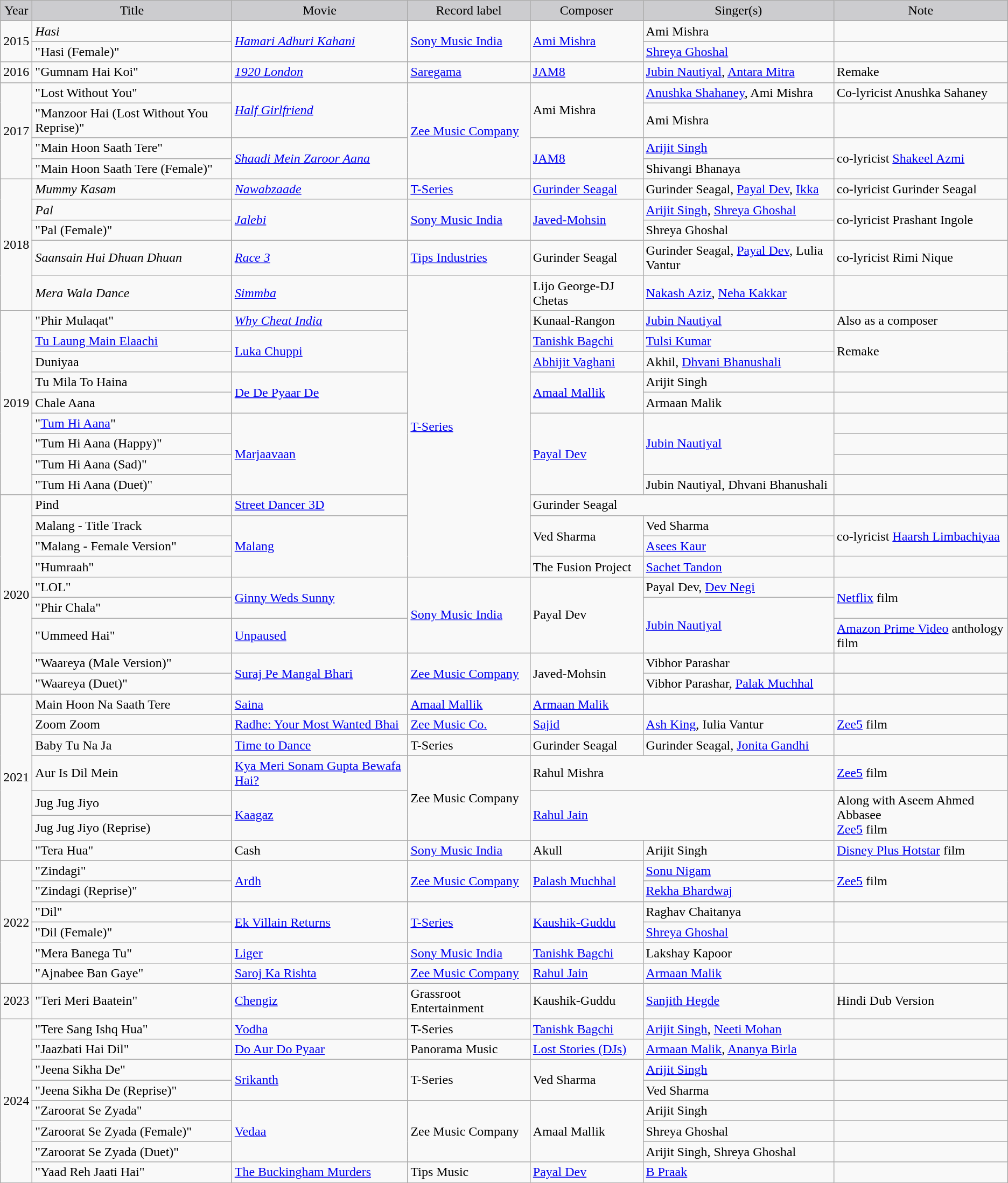<table class="wikitable sortable">
<tr style="background:#cccccf; text-align:center;">
<td>Year</td>
<td>Title</td>
<td>Movie</td>
<td>Record label</td>
<td>Composer</td>
<td>Singer(s)</td>
<td>Note</td>
</tr>
<tr>
<td rowspan=2>2015</td>
<td><em>Hasi</em></td>
<td rowspan=2><em><a href='#'>Hamari Adhuri Kahani</a></em></td>
<td rowspan=2><a href='#'>Sony Music India</a></td>
<td rowspan=2><a href='#'>Ami Mishra</a></td>
<td>Ami Mishra</td>
<td></td>
</tr>
<tr>
<td>"Hasi (Female)"</td>
<td><a href='#'>Shreya Ghoshal</a></td>
<td></td>
</tr>
<tr>
<td>2016</td>
<td>"Gumnam Hai Koi"</td>
<td><em><a href='#'>1920 London</a></em></td>
<td><a href='#'>Saregama</a></td>
<td><a href='#'>JAM8</a></td>
<td><a href='#'>Jubin Nautiyal</a>, <a href='#'>Antara Mitra</a></td>
<td>Remake</td>
</tr>
<tr>
<td rowspan=4>2017</td>
<td>"Lost Without You"</td>
<td rowspan=2><em><a href='#'>Half Girlfriend</a></em></td>
<td rowspan=4><a href='#'>Zee Music Company</a></td>
<td rowspan=2>Ami Mishra</td>
<td><a href='#'>Anushka Shahaney</a>, Ami Mishra</td>
<td>Co-lyricist Anushka Sahaney</td>
</tr>
<tr>
<td>"Manzoor Hai (Lost Without You Reprise)"</td>
<td>Ami Mishra</td>
<td></td>
</tr>
<tr>
<td>"Main Hoon Saath Tere"</td>
<td rowspan=2><em><a href='#'>Shaadi Mein Zaroor Aana</a></em></td>
<td rowspan=2><a href='#'>JAM8</a></td>
<td><a href='#'>Arijit Singh</a></td>
<td rowspan=2>co-lyricist <a href='#'>Shakeel Azmi</a></td>
</tr>
<tr>
<td>"Main Hoon Saath Tere (Female)"</td>
<td>Shivangi Bhanaya</td>
</tr>
<tr>
<td rowspan="5">2018</td>
<td><em>Mummy Kasam</em></td>
<td><em><a href='#'>Nawabzaade</a></em></td>
<td><a href='#'>T-Series</a></td>
<td><a href='#'>Gurinder Seagal</a></td>
<td>Gurinder Seagal, <a href='#'>Payal Dev</a>, <a href='#'>Ikka</a></td>
<td>co-lyricist Gurinder Seagal</td>
</tr>
<tr>
<td><em>Pal</em></td>
<td rowspan=2><em><a href='#'>Jalebi</a></em></td>
<td rowspan=2><a href='#'>Sony Music India</a></td>
<td rowspan=2><a href='#'>Javed-Mohsin</a></td>
<td><a href='#'>Arijit Singh</a>, <a href='#'>Shreya Ghoshal</a></td>
<td rowspan=2>co-lyricist Prashant Ingole</td>
</tr>
<tr>
<td>"Pal (Female)"</td>
<td>Shreya Ghoshal</td>
</tr>
<tr>
<td><em>Saansain Hui Dhuan Dhuan</em></td>
<td><em><a href='#'>Race 3</a></em></td>
<td><a href='#'>Tips Industries</a></td>
<td>Gurinder Seagal</td>
<td>Gurinder Seagal, <a href='#'>Payal Dev</a>, Lulia Vantur</td>
<td>co-lyricist Rimi Nique</td>
</tr>
<tr>
<td><em>Mera Wala Dance</em></td>
<td><em><a href='#'>Simmba</a></em></td>
<td rowspan="14"><a href='#'>T-Series</a></td>
<td>Lijo George-DJ Chetas</td>
<td><a href='#'>Nakash Aziz</a>, <a href='#'>Neha Kakkar</a></td>
<td></td>
</tr>
<tr>
<td rowspan="9">2019</td>
<td>"Phir Mulaqat"</td>
<td><em><a href='#'>Why Cheat India</a></td>
<td>Kunaal-Rangon</td>
<td><a href='#'>Jubin Nautiyal</a></td>
<td>Also as a composer</td>
</tr>
<tr>
<td></em><a href='#'>Tu Laung Main Elaachi</a><em></td>
<td rowspan=2></em><a href='#'>Luka Chuppi</a><em></td>
<td><a href='#'>Tanishk Bagchi</a></td>
<td><a href='#'>Tulsi Kumar</a></td>
<td rowspan=2>Remake</td>
</tr>
<tr>
<td></em>Duniyaa<em></td>
<td><a href='#'>Abhijit Vaghani</a></td>
<td>Akhil, <a href='#'>Dhvani Bhanushali</a></td>
</tr>
<tr>
<td></em>Tu Mila To Haina<em></td>
<td rowspan=2></em><a href='#'>De De Pyaar De</a><em></td>
<td rowspan=2><a href='#'>Amaal Mallik</a></td>
<td>Arijit Singh</td>
<td></td>
</tr>
<tr>
<td></em>Chale Aana<em></td>
<td>Armaan Malik</td>
<td></td>
</tr>
<tr>
<td>"<a href='#'>Tum Hi Aana</a>"</td>
<td rowspan=4></em><a href='#'>Marjaavaan</a><em></td>
<td rowspan=4><a href='#'>Payal Dev</a></td>
<td rowspan=3><a href='#'>Jubin Nautiyal</a></td>
<td></td>
</tr>
<tr>
<td>"Tum Hi Aana (Happy)"</td>
<td></td>
</tr>
<tr>
<td>"Tum Hi Aana (Sad)"</td>
<td></td>
</tr>
<tr>
<td>"Tum Hi Aana (Duet)"</td>
<td>Jubin Nautiyal, Dhvani Bhanushali</td>
<td></td>
</tr>
<tr>
<td rowspan="9">2020</td>
<td></em>Pind<em></td>
<td></em><a href='#'>Street Dancer 3D</a><em></td>
<td colspan=2>Gurinder Seagal</td>
<td></td>
</tr>
<tr>
<td></em>Malang - Title Track<em></td>
<td rowspan="3"></em><a href='#'>Malang</a><em></td>
<td rowspan=2>Ved Sharma</td>
<td>Ved Sharma</td>
<td rowspan=2>co-lyricist <a href='#'>Haarsh Limbachiyaa</a></td>
</tr>
<tr>
<td>"Malang - Female Version"</td>
<td><a href='#'>Asees Kaur</a></td>
</tr>
<tr>
<td>"Humraah"</td>
<td>The Fusion Project</td>
<td><a href='#'>Sachet Tandon</a></td>
<td></td>
</tr>
<tr>
<td>"LOL"</td>
<td rowspan=2></em><a href='#'>Ginny Weds Sunny</a><em></td>
<td rowspan=3><a href='#'>Sony Music India</a></td>
<td rowspan=3>Payal Dev</td>
<td>Payal Dev, <a href='#'>Dev Negi</a></td>
<td rowspan=2><a href='#'>Netflix</a> film</td>
</tr>
<tr>
<td>"Phir Chala"</td>
<td rowspan=2><a href='#'>Jubin Nautiyal</a></td>
</tr>
<tr>
<td>"Ummeed Hai"</td>
<td></em><a href='#'>Unpaused</a><em></td>
<td><a href='#'>Amazon Prime Video</a> anthology film</td>
</tr>
<tr>
<td>"Waareya (Male Version)"</td>
<td rowspan=2></em><a href='#'>Suraj Pe Mangal Bhari</a><em></td>
<td rowspan=2><a href='#'>Zee Music Company</a></td>
<td rowspan=2>Javed-Mohsin</td>
<td>Vibhor Parashar</td>
<td></td>
</tr>
<tr>
<td>"Waareya (Duet)"</td>
<td>Vibhor Parashar, <a href='#'>Palak Muchhal</a></td>
<td></td>
</tr>
<tr>
<td rowspan=7>2021</td>
<td>Main Hoon Na Saath Tere</td>
<td></em><a href='#'>Saina</a><em></td>
<td><a href='#'>Amaal Mallik</a></td>
<td><a href='#'>Armaan Malik</a></td>
<td></td>
</tr>
<tr>
<td>Zoom Zoom</td>
<td></em><a href='#'>Radhe: Your Most Wanted Bhai</a><em></td>
<td><a href='#'>Zee Music Co.</a></td>
<td><a href='#'>Sajid</a></td>
<td><a href='#'>Ash King</a>, Iulia Vantur</td>
<td><a href='#'>Zee5</a> film</td>
</tr>
<tr>
<td>Baby Tu Na Ja</td>
<td></em><a href='#'>Time to Dance</a><em></td>
<td>T-Series</td>
<td>Gurinder Seagal</td>
<td>Gurinder Seagal, <a href='#'>Jonita Gandhi</a></td>
<td></td>
</tr>
<tr>
<td>Aur Is Dil Mein</td>
<td></em><a href='#'>Kya Meri Sonam Gupta Bewafa Hai?</a><em></td>
<td rowspan=3>Zee Music Company</td>
<td colspan=2>Rahul Mishra</td>
<td><a href='#'>Zee5</a> film</td>
</tr>
<tr>
<td>Jug Jug Jiyo</td>
<td rowspan=2></em><a href='#'>Kaagaz</a><em></td>
<td colspan=2 rowspan=2><a href='#'>Rahul Jain</a></td>
<td rowspan=2>Along with Aseem Ahmed Abbasee<br><a href='#'>Zee5</a> film</td>
</tr>
<tr>
<td>Jug Jug Jiyo (Reprise)</td>
</tr>
<tr>
<td>"Tera Hua"</td>
<td></em>Cash<em></td>
<td><a href='#'>Sony Music India</a></td>
<td>Akull</td>
<td>Arijit Singh</td>
<td><a href='#'>Disney Plus Hotstar</a> film</td>
</tr>
<tr>
<td rowspan="6">2022</td>
<td>"Zindagi"</td>
<td rowspan=2></em><a href='#'>Ardh</a><em></td>
<td rowspan=2><a href='#'>Zee Music Company</a></td>
<td rowspan=2><a href='#'>Palash Muchhal</a></td>
<td><a href='#'>Sonu Nigam</a></td>
<td rowspan=2><a href='#'>Zee5</a> film</td>
</tr>
<tr>
<td>"Zindagi (Reprise)"</td>
<td><a href='#'>Rekha Bhardwaj</a></td>
</tr>
<tr>
<td>"Dil"</td>
<td rowspan=2></em><a href='#'>Ek Villain Returns</a><em></td>
<td rowspan=2><a href='#'>T-Series</a></td>
<td rowspan=2><a href='#'>Kaushik-Guddu</a></td>
<td>Raghav Chaitanya</td>
<td></td>
</tr>
<tr>
<td>"Dil (Female)"</td>
<td><a href='#'>Shreya Ghoshal</a></td>
<td></td>
</tr>
<tr>
<td>"Mera Banega Tu"</td>
<td></em><a href='#'>Liger</a><em></td>
<td><a href='#'>Sony Music India</a></td>
<td><a href='#'>Tanishk Bagchi</a></td>
<td>Lakshay Kapoor</td>
<td></td>
</tr>
<tr>
<td>"Ajnabee Ban Gaye"</td>
<td></em><a href='#'>Saroj Ka Rishta</a><em></td>
<td><a href='#'>Zee Music Company</a></td>
<td><a href='#'>Rahul Jain</a></td>
<td><a href='#'>Armaan Malik</a></td>
<td></td>
</tr>
<tr>
<td>2023</td>
<td>"Teri Meri Baatein"</td>
<td></em><a href='#'>Chengiz</a><em></td>
<td>Grassroot Entertainment</td>
<td>Kaushik-Guddu</td>
<td><a href='#'>Sanjith Hegde</a></td>
<td>Hindi Dub Version</td>
</tr>
<tr>
<td rowspan=8>2024</td>
<td>"Tere Sang Ishq Hua"</td>
<td></em><a href='#'>Yodha</a><em></td>
<td>T-Series</td>
<td><a href='#'>Tanishk Bagchi</a></td>
<td><a href='#'>Arijit Singh</a>, <a href='#'>Neeti Mohan</a></td>
<td></td>
</tr>
<tr>
<td>"Jaazbati Hai Dil"</td>
<td></em><a href='#'>Do Aur Do Pyaar</a><em></td>
<td>Panorama Music</td>
<td><a href='#'>Lost Stories (DJs)</a></td>
<td><a href='#'>Armaan Malik</a>, <a href='#'>Ananya Birla</a></td>
<td></td>
</tr>
<tr>
<td>"Jeena Sikha De"</td>
<td rowspan=2></em><a href='#'>Srikanth</a><em></td>
<td rowspan=2>T-Series</td>
<td rowspan=2>Ved Sharma</td>
<td><a href='#'>Arijit Singh</a></td>
<td></td>
</tr>
<tr>
<td>"Jeena Sikha De (Reprise)"</td>
<td>Ved Sharma</td>
<td></td>
</tr>
<tr>
<td>"Zaroorat Se Zyada"</td>
<td rowspan=3></em><a href='#'>Vedaa</a><em></td>
<td rowspan=3>Zee Music Company</td>
<td rowspan=3>Amaal Mallik</td>
<td>Arijit Singh</td>
<td></td>
</tr>
<tr>
<td>"Zaroorat Se Zyada (Female)"</td>
<td>Shreya Ghoshal</td>
<td></td>
</tr>
<tr>
<td>"Zaroorat Se Zyada (Duet)"</td>
<td>Arijit Singh, Shreya Ghoshal</td>
<td></td>
</tr>
<tr>
<td>"Yaad Reh Jaati Hai"</td>
<td></em><a href='#'>The Buckingham Murders</a><em></td>
<td>Tips Music</td>
<td><a href='#'>Payal Dev</a></td>
<td><a href='#'>B Praak</a></td>
<td></td>
</tr>
</table>
